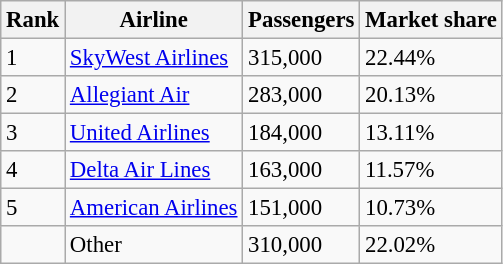<table class="wikitable sortable" style="font-size:95%">
<tr>
<th>Rank</th>
<th>Airline</th>
<th>Passengers</th>
<th>Market share</th>
</tr>
<tr>
<td>1</td>
<td><a href='#'>SkyWest Airlines</a></td>
<td>315,000</td>
<td>22.44%</td>
</tr>
<tr>
<td>2</td>
<td><a href='#'>Allegiant Air</a></td>
<td>283,000</td>
<td>20.13%</td>
</tr>
<tr>
<td>3</td>
<td><a href='#'>United Airlines</a></td>
<td>184,000</td>
<td>13.11%</td>
</tr>
<tr>
<td>4</td>
<td><a href='#'>Delta Air Lines</a></td>
<td>163,000</td>
<td>11.57%</td>
</tr>
<tr>
<td>5</td>
<td><a href='#'>American Airlines</a></td>
<td>151,000</td>
<td>10.73%</td>
</tr>
<tr>
<td></td>
<td>Other</td>
<td>310,000</td>
<td>22.02%</td>
</tr>
</table>
